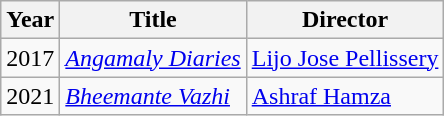<table class="wikitable sortable">
<tr>
<th>Year</th>
<th>Title</th>
<th>Director</th>
</tr>
<tr>
<td>2017</td>
<td><em><a href='#'>Angamaly Diaries</a></em></td>
<td><a href='#'>Lijo Jose Pellissery</a></td>
</tr>
<tr>
<td>2021</td>
<td><em><a href='#'>Bheemante Vazhi</a></em></td>
<td><a href='#'>Ashraf Hamza</a></td>
</tr>
</table>
